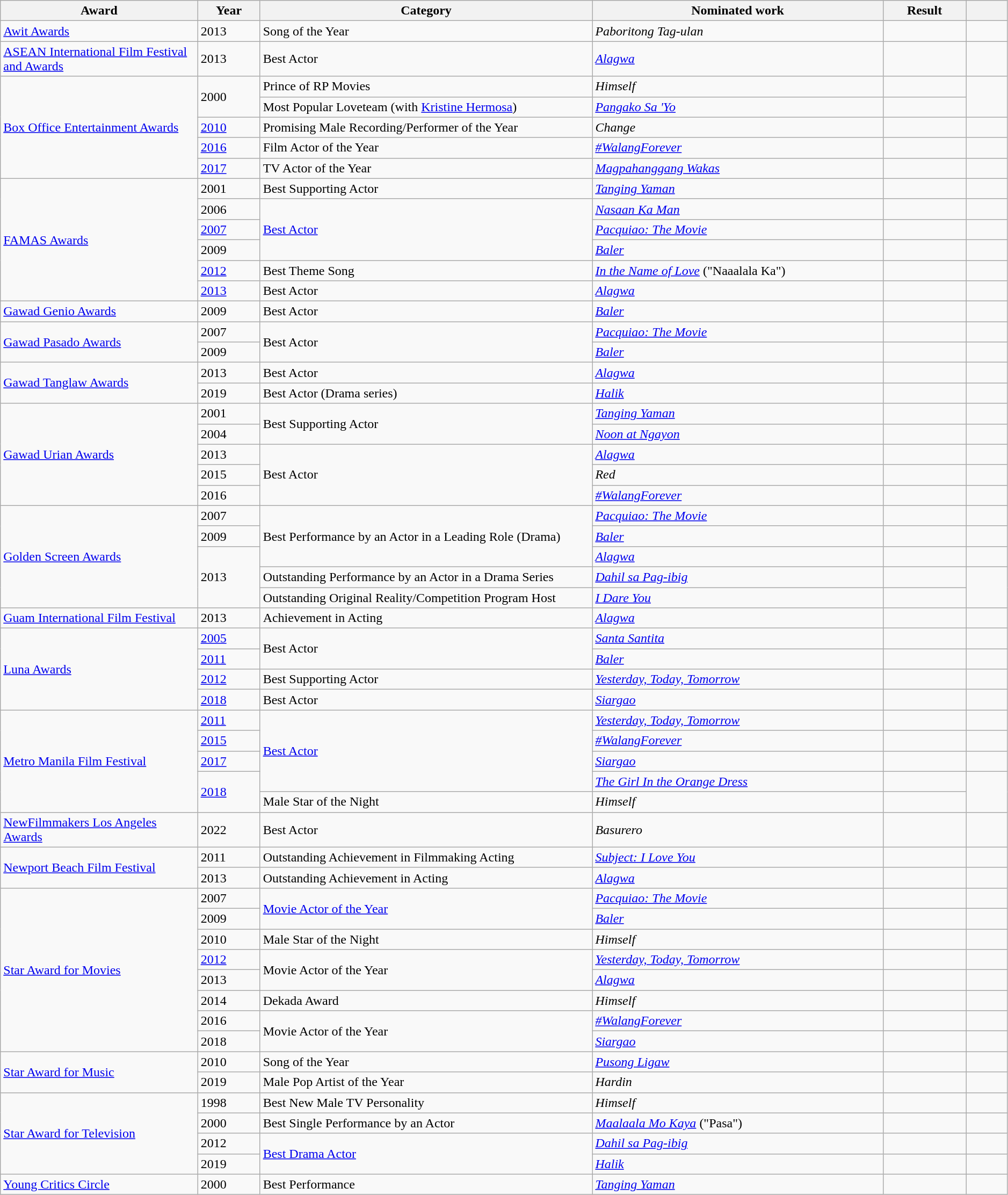<table class="wikitable sortable plainrowheaders" style="width:99%;">
<tr>
<th scope="col" style="width:19%;">Award</th>
<th scope="col" style="width:6%;">Year</th>
<th scope="col" style="width:32%;">Category</th>
<th scope="col" style="width:28%;">Nominated work</th>
<th scope="col" style="width:8%;">Result</th>
<th scope="col" style="width:4%;" class="unsortable"></th>
</tr>
<tr>
<td><a href='#'>Awit Awards</a></td>
<td>2013</td>
<td>Song of the Year</td>
<td><em>Paboritong Tag-ulan</em></td>
<td></td>
<td></td>
</tr>
<tr>
<td><a href='#'>ASEAN International Film Festival and Awards</a></td>
<td>2013</td>
<td>Best Actor</td>
<td><em><a href='#'>Alagwa</a></em></td>
<td></td>
<td></td>
</tr>
<tr>
<td rowspan="5"><a href='#'>Box Office Entertainment Awards</a></td>
<td rowspan="2">2000</td>
<td>Prince of RP Movies</td>
<td><em>Himself</em></td>
<td></td>
<td rowspan="2"></td>
</tr>
<tr>
<td>Most Popular Loveteam (with <a href='#'>Kristine Hermosa</a>)</td>
<td><em><a href='#'>Pangako Sa 'Yo</a></em></td>
<td></td>
</tr>
<tr>
<td><a href='#'>2010</a></td>
<td>Promising Male Recording/Performer of the Year</td>
<td><em>Change</em></td>
<td></td>
<td></td>
</tr>
<tr>
<td><a href='#'>2016</a></td>
<td>Film Actor of the Year</td>
<td><em><a href='#'>#WalangForever</a></em></td>
<td></td>
<td></td>
</tr>
<tr>
<td><a href='#'>2017</a></td>
<td>TV Actor of the Year</td>
<td><em><a href='#'>Magpahanggang Wakas</a></em></td>
<td></td>
<td></td>
</tr>
<tr>
<td rowspan="6"><a href='#'>FAMAS Awards</a></td>
<td>2001</td>
<td>Best Supporting Actor</td>
<td><em><a href='#'>Tanging Yaman</a></em></td>
<td></td>
<td></td>
</tr>
<tr>
<td>2006</td>
<td rowspan="3"><a href='#'>Best Actor</a></td>
<td><em><a href='#'>Nasaan Ka Man</a></em></td>
<td></td>
<td></td>
</tr>
<tr>
<td><a href='#'>2007</a></td>
<td><em><a href='#'>Pacquiao: The Movie</a></em></td>
<td></td>
<td></td>
</tr>
<tr>
<td>2009</td>
<td><em><a href='#'>Baler</a></em></td>
<td></td>
<td></td>
</tr>
<tr>
<td><a href='#'>2012</a></td>
<td>Best Theme Song</td>
<td><em><a href='#'>In the Name of Love</a></em> ("Naaalala Ka")</td>
<td></td>
<td></td>
</tr>
<tr>
<td><a href='#'>2013</a></td>
<td>Best Actor</td>
<td><em><a href='#'>Alagwa</a></em></td>
<td></td>
<td></td>
</tr>
<tr>
<td><a href='#'>Gawad Genio Awards</a></td>
<td>2009</td>
<td>Best Actor</td>
<td><em><a href='#'>Baler</a></em></td>
<td></td>
<td></td>
</tr>
<tr>
<td rowspan="2"><a href='#'>Gawad Pasado Awards</a></td>
<td>2007</td>
<td rowspan="2">Best Actor</td>
<td><em><a href='#'>Pacquiao: The Movie</a></em></td>
<td></td>
<td></td>
</tr>
<tr>
<td>2009</td>
<td><em><a href='#'>Baler</a></em></td>
<td></td>
<td></td>
</tr>
<tr>
<td rowspan="2"><a href='#'>Gawad Tanglaw Awards</a></td>
<td>2013</td>
<td>Best Actor</td>
<td><em><a href='#'>Alagwa</a></em></td>
<td></td>
<td></td>
</tr>
<tr>
<td>2019</td>
<td>Best Actor (Drama series)</td>
<td><em><a href='#'>Halik</a></em></td>
<td></td>
<td></td>
</tr>
<tr>
<td rowspan="5"><a href='#'>Gawad Urian Awards</a></td>
<td>2001</td>
<td rowspan="2">Best Supporting Actor</td>
<td><em><a href='#'>Tanging Yaman</a></em></td>
<td></td>
<td></td>
</tr>
<tr>
<td>2004</td>
<td><em><a href='#'>Noon at Ngayon</a></em></td>
<td></td>
<td></td>
</tr>
<tr>
<td>2013</td>
<td rowspan="3">Best Actor</td>
<td><em><a href='#'>Alagwa</a></em></td>
<td></td>
<td></td>
</tr>
<tr>
<td>2015</td>
<td><em>Red</em></td>
<td></td>
<td></td>
</tr>
<tr>
<td>2016</td>
<td><em><a href='#'>#WalangForever</a></em></td>
<td></td>
<td></td>
</tr>
<tr>
<td rowspan="5"><a href='#'>Golden Screen Awards</a></td>
<td>2007</td>
<td rowspan="3">Best Performance by an Actor in a Leading Role (Drama)</td>
<td><em><a href='#'>Pacquiao: The Movie</a></em></td>
<td></td>
<td></td>
</tr>
<tr>
<td>2009</td>
<td><em><a href='#'>Baler</a></em></td>
<td></td>
<td></td>
</tr>
<tr>
<td rowspan="3">2013</td>
<td><em><a href='#'>Alagwa</a></em></td>
<td></td>
<td></td>
</tr>
<tr>
<td>Outstanding Performance by an Actor in a Drama Series</td>
<td><em><a href='#'>Dahil sa Pag-ibig</a></em></td>
<td></td>
<td rowspan="2"></td>
</tr>
<tr>
<td>Outstanding Original Reality/Competition Program Host</td>
<td><em><a href='#'>I Dare You</a></em></td>
<td></td>
</tr>
<tr>
<td><a href='#'>Guam International Film Festival</a></td>
<td>2013</td>
<td>Achievement in Acting</td>
<td><em><a href='#'>Alagwa</a></em></td>
<td></td>
<td></td>
</tr>
<tr>
<td rowspan="4"><a href='#'>Luna Awards</a></td>
<td><a href='#'>2005</a></td>
<td rowspan="2">Best Actor</td>
<td><em><a href='#'>Santa Santita</a></em></td>
<td></td>
<td></td>
</tr>
<tr>
<td><a href='#'>2011</a></td>
<td><em><a href='#'>Baler</a></em></td>
<td></td>
<td></td>
</tr>
<tr>
<td><a href='#'>2012</a></td>
<td>Best Supporting Actor</td>
<td><em><a href='#'>Yesterday, Today, Tomorrow</a></em></td>
<td></td>
<td></td>
</tr>
<tr>
<td><a href='#'>2018</a></td>
<td>Best Actor</td>
<td><em><a href='#'>Siargao</a></em></td>
<td></td>
<td></td>
</tr>
<tr>
<td rowspan="5"><a href='#'>Metro Manila Film Festival</a></td>
<td><a href='#'>2011</a></td>
<td rowspan="4"><a href='#'>Best Actor</a></td>
<td><em><a href='#'>Yesterday, Today, Tomorrow</a></em></td>
<td></td>
<td></td>
</tr>
<tr>
<td><a href='#'>2015</a></td>
<td><em><a href='#'>#WalangForever</a></em></td>
<td></td>
<td></td>
</tr>
<tr>
<td><a href='#'>2017</a></td>
<td><em><a href='#'>Siargao</a></em></td>
<td></td>
<td></td>
</tr>
<tr>
<td rowspan="2"><a href='#'>2018</a></td>
<td><em><a href='#'>The Girl In the Orange Dress</a></em></td>
<td></td>
<td rowspan="2"></td>
</tr>
<tr>
<td>Male Star of the Night</td>
<td><em>Himself</em></td>
<td></td>
</tr>
<tr>
<td><a href='#'>NewFilmmakers Los Angeles Awards</a></td>
<td>2022</td>
<td>Best Actor</td>
<td><em>Basurero</em></td>
<td></td>
<td></td>
</tr>
<tr>
<td rowspan="2"><a href='#'>Newport Beach Film Festival</a></td>
<td>2011</td>
<td>Outstanding Achievement in Filmmaking Acting</td>
<td><em><a href='#'>Subject: I Love You</a></em></td>
<td></td>
<td></td>
</tr>
<tr>
<td>2013</td>
<td>Outstanding Achievement in Acting</td>
<td><em><a href='#'>Alagwa</a></em></td>
<td></td>
<td></td>
</tr>
<tr>
<td rowspan="8"><a href='#'>Star Award for Movies</a></td>
<td>2007</td>
<td rowspan="2"><a href='#'>Movie Actor of the Year</a></td>
<td><em><a href='#'>Pacquiao: The Movie</a></em></td>
<td></td>
<td></td>
</tr>
<tr>
<td>2009</td>
<td><em><a href='#'>Baler</a></em></td>
<td></td>
<td></td>
</tr>
<tr>
<td>2010</td>
<td>Male Star of the Night</td>
<td><em>Himself</em></td>
<td></td>
<td></td>
</tr>
<tr>
<td><a href='#'>2012</a></td>
<td rowspan="2">Movie Actor of the Year</td>
<td><em><a href='#'>Yesterday, Today, Tomorrow</a></em></td>
<td></td>
<td></td>
</tr>
<tr>
<td>2013</td>
<td><em><a href='#'>Alagwa</a></em></td>
<td></td>
<td></td>
</tr>
<tr>
<td>2014</td>
<td>Dekada Award</td>
<td><em>Himself</em></td>
<td></td>
<td></td>
</tr>
<tr>
<td>2016</td>
<td rowspan="2">Movie Actor of the Year</td>
<td><em><a href='#'>#WalangForever</a></em></td>
<td></td>
<td></td>
</tr>
<tr>
<td>2018</td>
<td><em><a href='#'>Siargao</a></em></td>
<td></td>
<td></td>
</tr>
<tr>
<td rowspan="2"><a href='#'>Star Award for Music</a></td>
<td>2010</td>
<td>Song of the Year</td>
<td><em><a href='#'>Pusong Ligaw</a></em></td>
<td></td>
<td></td>
</tr>
<tr>
<td>2019</td>
<td>Male Pop Artist of the Year</td>
<td><em>Hardin</em></td>
<td></td>
<td></td>
</tr>
<tr>
<td rowspan="4"><a href='#'>Star Award for Television</a></td>
<td>1998</td>
<td>Best New Male TV Personality</td>
<td><em>Himself</em></td>
<td></td>
<td></td>
</tr>
<tr>
<td>2000</td>
<td>Best Single Performance by an Actor</td>
<td><em><a href='#'>Maalaala Mo Kaya</a></em> ("Pasa")</td>
<td></td>
<td></td>
</tr>
<tr>
<td>2012</td>
<td rowspan="2"><a href='#'>Best Drama Actor</a></td>
<td><em><a href='#'>Dahil sa Pag-ibig</a></em></td>
<td></td>
<td></td>
</tr>
<tr>
<td>2019</td>
<td><em><a href='#'>Halik</a></em></td>
<td></td>
<td></td>
</tr>
<tr>
<td><a href='#'>Young Critics Circle</a></td>
<td>2000</td>
<td>Best Performance</td>
<td><em><a href='#'>Tanging Yaman</a></em></td>
<td></td>
<td></td>
</tr>
</table>
